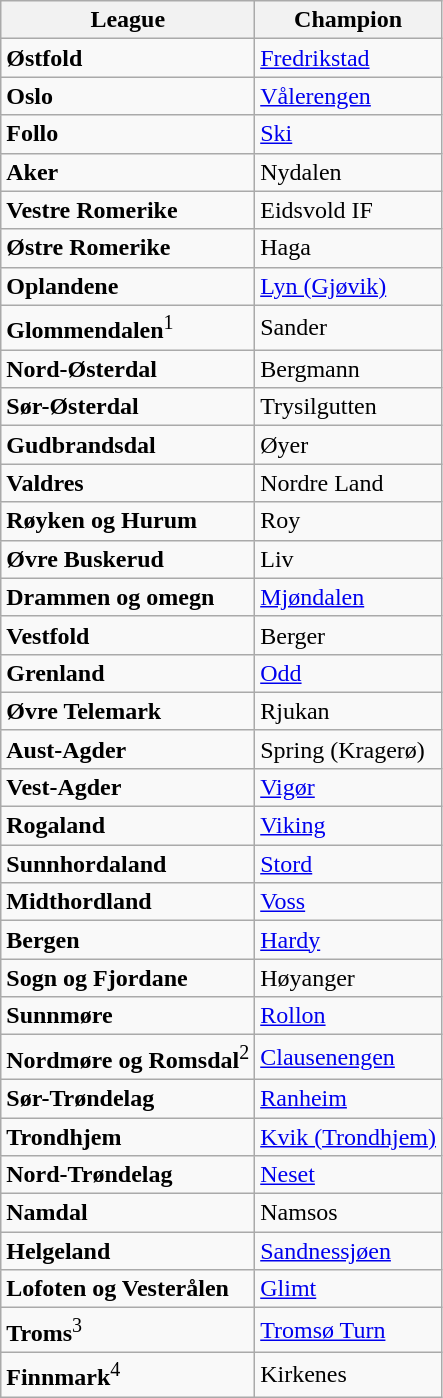<table class="wikitable">
<tr>
<th>League</th>
<th>Champion</th>
</tr>
<tr>
<td><strong>Østfold</strong></td>
<td><a href='#'>Fredrikstad</a></td>
</tr>
<tr>
<td><strong>Oslo</strong></td>
<td><a href='#'>Vålerengen</a></td>
</tr>
<tr>
<td><strong>Follo</strong></td>
<td><a href='#'>Ski</a></td>
</tr>
<tr>
<td><strong>Aker</strong></td>
<td>Nydalen</td>
</tr>
<tr>
<td><strong>Vestre Romerike</strong></td>
<td>Eidsvold IF</td>
</tr>
<tr>
<td><strong>Østre Romerike</strong></td>
<td>Haga</td>
</tr>
<tr>
<td><strong>Oplandene</strong></td>
<td><a href='#'>Lyn (Gjøvik)</a></td>
</tr>
<tr>
<td><strong>Glommendalen</strong><sup>1</sup></td>
<td>Sander</td>
</tr>
<tr>
<td><strong>Nord-Østerdal</strong></td>
<td>Bergmann</td>
</tr>
<tr>
<td><strong>Sør-Østerdal</strong></td>
<td>Trysilgutten</td>
</tr>
<tr>
<td><strong>Gudbrandsdal</strong></td>
<td>Øyer</td>
</tr>
<tr>
<td><strong>Valdres</strong></td>
<td>Nordre Land</td>
</tr>
<tr>
<td><strong>Røyken og Hurum</strong></td>
<td>Roy</td>
</tr>
<tr>
<td><strong>Øvre Buskerud</strong></td>
<td>Liv</td>
</tr>
<tr>
<td><strong>Drammen og omegn</strong></td>
<td><a href='#'>Mjøndalen</a></td>
</tr>
<tr>
<td><strong>Vestfold</strong></td>
<td>Berger</td>
</tr>
<tr>
<td><strong>Grenland</strong></td>
<td><a href='#'>Odd</a></td>
</tr>
<tr>
<td><strong>Øvre Telemark</strong></td>
<td>Rjukan</td>
</tr>
<tr>
<td><strong>Aust-Agder</strong></td>
<td>Spring (Kragerø)</td>
</tr>
<tr>
<td><strong>Vest-Agder</strong></td>
<td><a href='#'>Vigør</a></td>
</tr>
<tr>
<td><strong>Rogaland</strong></td>
<td><a href='#'>Viking</a></td>
</tr>
<tr>
<td><strong>Sunnhordaland</strong></td>
<td><a href='#'>Stord</a></td>
</tr>
<tr>
<td><strong>Midthordland</strong></td>
<td><a href='#'>Voss</a></td>
</tr>
<tr>
<td><strong>Bergen</strong></td>
<td><a href='#'>Hardy</a></td>
</tr>
<tr>
<td><strong>Sogn og Fjordane</strong></td>
<td>Høyanger</td>
</tr>
<tr>
<td><strong>Sunnmøre</strong></td>
<td><a href='#'>Rollon</a></td>
</tr>
<tr>
<td><strong>Nordmøre og Romsdal</strong><sup>2</sup></td>
<td><a href='#'>Clausenengen</a></td>
</tr>
<tr>
<td><strong>Sør-Trøndelag</strong></td>
<td><a href='#'>Ranheim</a></td>
</tr>
<tr>
<td><strong>Trondhjem</strong></td>
<td><a href='#'>Kvik (Trondhjem)</a></td>
</tr>
<tr>
<td><strong>Nord-Trøndelag</strong></td>
<td><a href='#'>Neset</a></td>
</tr>
<tr>
<td><strong>Namdal</strong></td>
<td>Namsos</td>
</tr>
<tr>
<td><strong>Helgeland</strong></td>
<td><a href='#'>Sandnessjøen</a></td>
</tr>
<tr>
<td><strong>Lofoten og Vesterålen</strong></td>
<td><a href='#'>Glimt</a></td>
</tr>
<tr>
<td><strong>Troms</strong><sup>3</sup></td>
<td><a href='#'>Tromsø Turn</a></td>
</tr>
<tr>
<td><strong>Finnmark</strong><sup>4</sup></td>
<td>Kirkenes</td>
</tr>
</table>
